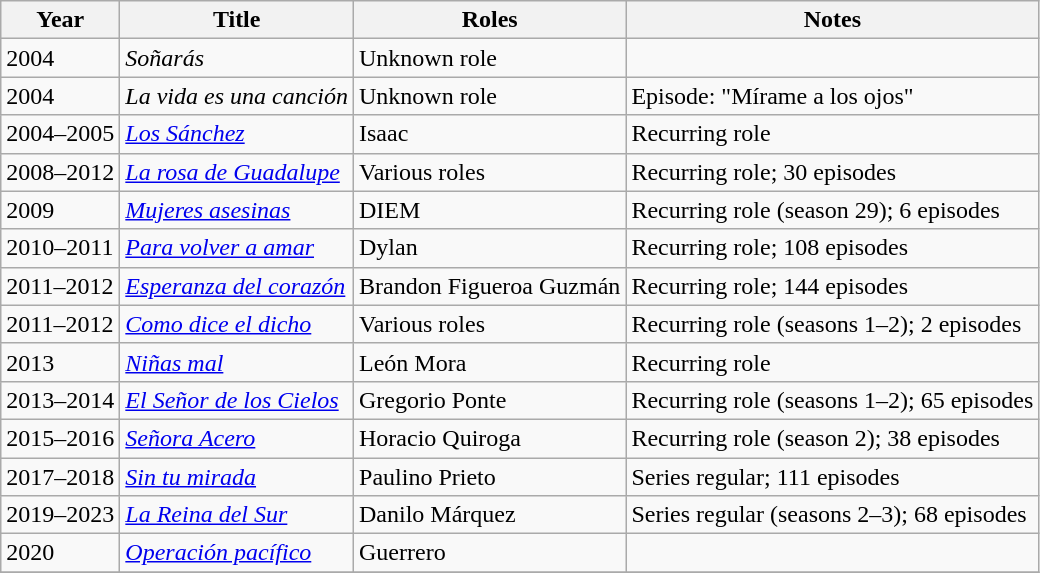<table class="wikitable sortable">
<tr>
<th>Year</th>
<th>Title</th>
<th>Roles</th>
<th>Notes</th>
</tr>
<tr>
<td>2004</td>
<td><em>Soñarás</em></td>
<td>Unknown role</td>
<td></td>
</tr>
<tr>
<td>2004</td>
<td><em>La vida es una canción</em></td>
<td>Unknown role</td>
<td>Episode: "Mírame a los ojos"</td>
</tr>
<tr>
<td>2004–2005</td>
<td><em><a href='#'>Los Sánchez</a></em></td>
<td>Isaac</td>
<td>Recurring role</td>
</tr>
<tr>
<td>2008–2012</td>
<td><em><a href='#'>La rosa de Guadalupe</a></em></td>
<td>Various roles</td>
<td>Recurring role; 30 episodes</td>
</tr>
<tr>
<td>2009</td>
<td><em><a href='#'>Mujeres asesinas</a></em></td>
<td>DIEM</td>
<td>Recurring role (season 29); 6 episodes</td>
</tr>
<tr>
<td>2010–2011</td>
<td><em><a href='#'>Para volver a amar</a></em></td>
<td>Dylan</td>
<td>Recurring role; 108 episodes</td>
</tr>
<tr>
<td>2011–2012</td>
<td><em><a href='#'>Esperanza del corazón</a></em></td>
<td>Brandon Figueroa Guzmán</td>
<td>Recurring role; 144 episodes</td>
</tr>
<tr>
<td>2011–2012</td>
<td><em><a href='#'>Como dice el dicho</a></em></td>
<td>Various roles</td>
<td>Recurring role (seasons 1–2); 2 episodes</td>
</tr>
<tr>
<td>2013</td>
<td><em><a href='#'>Niñas mal</a></em></td>
<td>León Mora</td>
<td>Recurring role</td>
</tr>
<tr>
<td>2013–2014</td>
<td><em><a href='#'>El Señor de los Cielos</a></em></td>
<td>Gregorio Ponte</td>
<td>Recurring role (seasons 1–2); 65 episodes</td>
</tr>
<tr>
<td>2015–2016</td>
<td><em><a href='#'>Señora Acero</a></em></td>
<td>Horacio Quiroga</td>
<td>Recurring role (season 2); 38 episodes</td>
</tr>
<tr>
<td>2017–2018</td>
<td><em><a href='#'>Sin tu mirada</a></em></td>
<td>Paulino Prieto</td>
<td>Series regular; 111 episodes</td>
</tr>
<tr>
<td>2019–2023</td>
<td><em><a href='#'>La Reina del Sur</a></em></td>
<td>Danilo Márquez</td>
<td>Series regular (seasons 2–3); 68 episodes</td>
</tr>
<tr>
<td>2020</td>
<td><em><a href='#'>Operación pacífico</a></em></td>
<td>Guerrero</td>
<td></td>
</tr>
<tr>
</tr>
</table>
